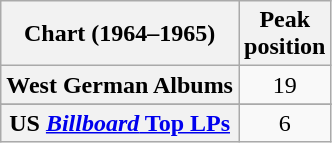<table class="wikitable plainrowheaders" style="text-align:center">
<tr>
<th scope="col">Chart (1964–1965)</th>
<th scope="col">Peak<br>position</th>
</tr>
<tr>
<th scope="row" align="left">West German Albums</th>
<td>19</td>
</tr>
<tr>
</tr>
<tr>
<th scope="row" align="left">US <a href='#'><em>Billboard</em> Top LPs</a></th>
<td>6</td>
</tr>
</table>
